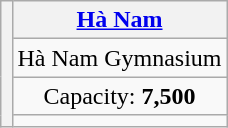<table class="wikitable" style="margin:1em auto; text-align:center;">
<tr>
<th rowspan="4"></th>
<th><a href='#'>Hà Nam</a></th>
</tr>
<tr>
<td>Hà Nam Gymnasium</td>
</tr>
<tr>
<td>Capacity: <strong>7,500</strong></td>
</tr>
<tr>
<td></td>
</tr>
</table>
